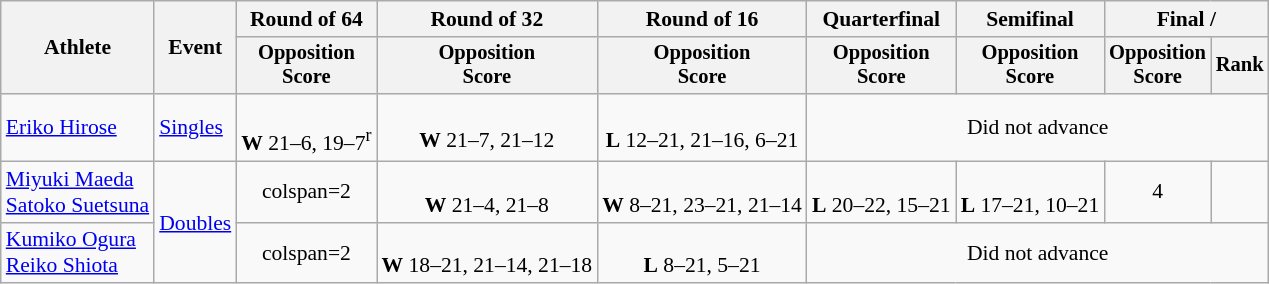<table class=wikitable style="font-size:90%">
<tr>
<th rowspan="2">Athlete</th>
<th rowspan="2">Event</th>
<th>Round of 64</th>
<th>Round of 32</th>
<th>Round of 16</th>
<th>Quarterfinal</th>
<th>Semifinal</th>
<th colspan=2>Final / </th>
</tr>
<tr style="font-size:95%">
<th>Opposition<br>Score</th>
<th>Opposition<br>Score</th>
<th>Opposition<br>Score</th>
<th>Opposition<br>Score</th>
<th>Opposition<br>Score</th>
<th>Opposition<br>Score</th>
<th>Rank</th>
</tr>
<tr align=center>
<td align=left><a href='#'>Eriko Hirose</a></td>
<td align=left><a href='#'>Singles</a></td>
<td><br><strong>W</strong> 21–6, 19–7<sup>r</sup></td>
<td><br><strong>W</strong> 21–7, 21–12</td>
<td><br><strong>L</strong> 12–21, 21–16, 6–21</td>
<td colspan=4>Did not advance</td>
</tr>
<tr align=center>
<td align=left><a href='#'>Miyuki Maeda</a> <br> <a href='#'>Satoko Suetsuna</a></td>
<td align=left rowspan=2><a href='#'>Doubles</a></td>
<td>colspan=2 </td>
<td><br><strong>W</strong> 21–4, 21–8</td>
<td><br><strong>W</strong> 8–21, 23–21, 21–14</td>
<td><br><strong>L</strong> 20–22, 15–21</td>
<td><br><strong>L</strong> 17–21, 10–21</td>
<td>4</td>
</tr>
<tr align=center>
<td align=left><a href='#'>Kumiko Ogura</a> <br> <a href='#'>Reiko Shiota</a></td>
<td>colspan=2 </td>
<td><br><strong>W</strong> 18–21, 21–14, 21–18</td>
<td><br><strong>L</strong> 8–21, 5–21</td>
<td colspan=4>Did not advance</td>
</tr>
</table>
